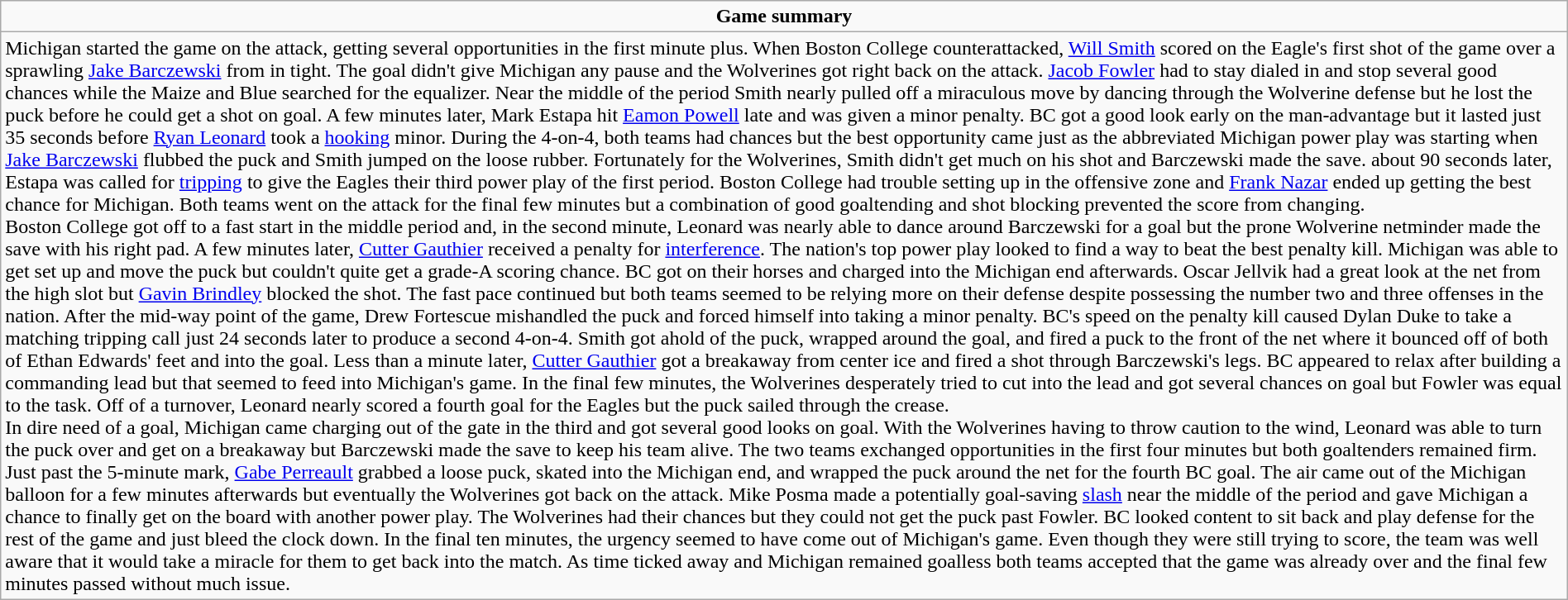<table role="presentation" class="wikitable mw-collapsible autocollapse" width=100%>
<tr>
<td align=center><strong>Game summary</strong></td>
</tr>
<tr>
<td>Michigan started the game on the attack, getting several opportunities in the first minute plus. When Boston College counterattacked, <a href='#'>Will Smith</a> scored on the Eagle's first shot of the game over a sprawling <a href='#'>Jake Barczewski</a> from in tight. The goal didn't give Michigan any pause and the Wolverines got right back on the attack. <a href='#'>Jacob Fowler</a> had to stay dialed in and stop several good chances while the Maize and Blue searched for the equalizer. Near the middle of the period Smith nearly pulled off a miraculous move by dancing through the Wolverine defense but he lost the puck before he could get a shot on goal. A few minutes later, Mark Estapa hit <a href='#'>Eamon Powell</a> late and was given a minor penalty. BC got a good look early on the man-advantage but it lasted just 35 seconds before <a href='#'>Ryan Leonard</a> took a <a href='#'>hooking</a> minor. During the 4-on-4, both teams had chances but the best opportunity came just as the abbreviated Michigan power play was starting when <a href='#'>Jake Barczewski</a> flubbed the puck and Smith jumped on the loose rubber. Fortunately for the Wolverines, Smith didn't get much on his shot and Barczewski made the save. about 90 seconds later, Estapa was called for <a href='#'>tripping</a> to give the Eagles their third power play of the first period. Boston College had trouble setting up in the offensive zone and <a href='#'>Frank Nazar</a> ended up getting the best chance for Michigan. Both teams went on the attack for the final few minutes but a combination of good goaltending and shot blocking prevented the score from changing.<br>Boston College got off to a fast start in the middle period and, in the second minute, Leonard was nearly able to dance around Barczewski for a goal but the prone Wolverine netminder made the save with his right pad. A few minutes later, <a href='#'>Cutter Gauthier</a> received a penalty for <a href='#'>interference</a>. The nation's top power play looked to find a way to beat the best penalty kill. Michigan was able to get set up and move the puck but couldn't quite get a grade-A scoring chance. BC got on their horses and charged into the Michigan end afterwards. Oscar Jellvik had a great look at the net from the high slot but <a href='#'>Gavin Brindley</a> blocked the shot. The fast pace continued but both teams seemed to be relying more on their defense despite possessing the number two and three offenses in the nation. After the mid-way point of the game, Drew Fortescue mishandled the puck and forced himself into taking a minor penalty. BC's speed on the penalty kill caused Dylan Duke to take a matching tripping call just 24 seconds later to produce a second 4-on-4. Smith got ahold of the puck, wrapped around the goal, and fired a puck to the front of the net where it bounced off of both of Ethan Edwards' feet and into the goal. Less than a minute later, <a href='#'>Cutter Gauthier</a> got a breakaway from center ice and fired a shot through Barczewski's legs. BC appeared to relax after building a commanding lead but that seemed to feed into Michigan's game. In the final few minutes, the Wolverines desperately tried to cut into the lead and got several chances on goal but Fowler was equal to the task. Off of a turnover, Leonard nearly scored a fourth goal for the Eagles but the puck sailed through the crease.<br>In dire need of a goal, Michigan came charging out of the gate in the third and got several good looks on goal. With the Wolverines having to throw caution to the wind, Leonard was able to turn the puck over and get on a breakaway but Barczewski made the save to keep his team alive. The two teams exchanged opportunities in the first four minutes but both goaltenders remained firm. Just past the 5-minute mark, <a href='#'>Gabe Perreault</a> grabbed a loose puck, skated into the Michigan end, and wrapped the puck around the net for the fourth BC goal. The air came out of the Michigan balloon for a few minutes afterwards but eventually the Wolverines got back on the attack. Mike Posma made a potentially goal-saving <a href='#'>slash</a> near the middle of the period and gave Michigan a chance to finally get on the board with another power play. The Wolverines had their chances but they could not get the puck past Fowler. BC looked content to sit back and play defense for the rest of the game and just bleed the clock down. In the final ten minutes, the urgency seemed to have come out of Michigan's game. Even though they were still trying to score, the team was well aware that it would take a miracle for them to get back into the match. As time ticked away and Michigan remained goalless both teams accepted that the game was already over and the final few minutes passed without much issue.</td>
</tr>
</table>
